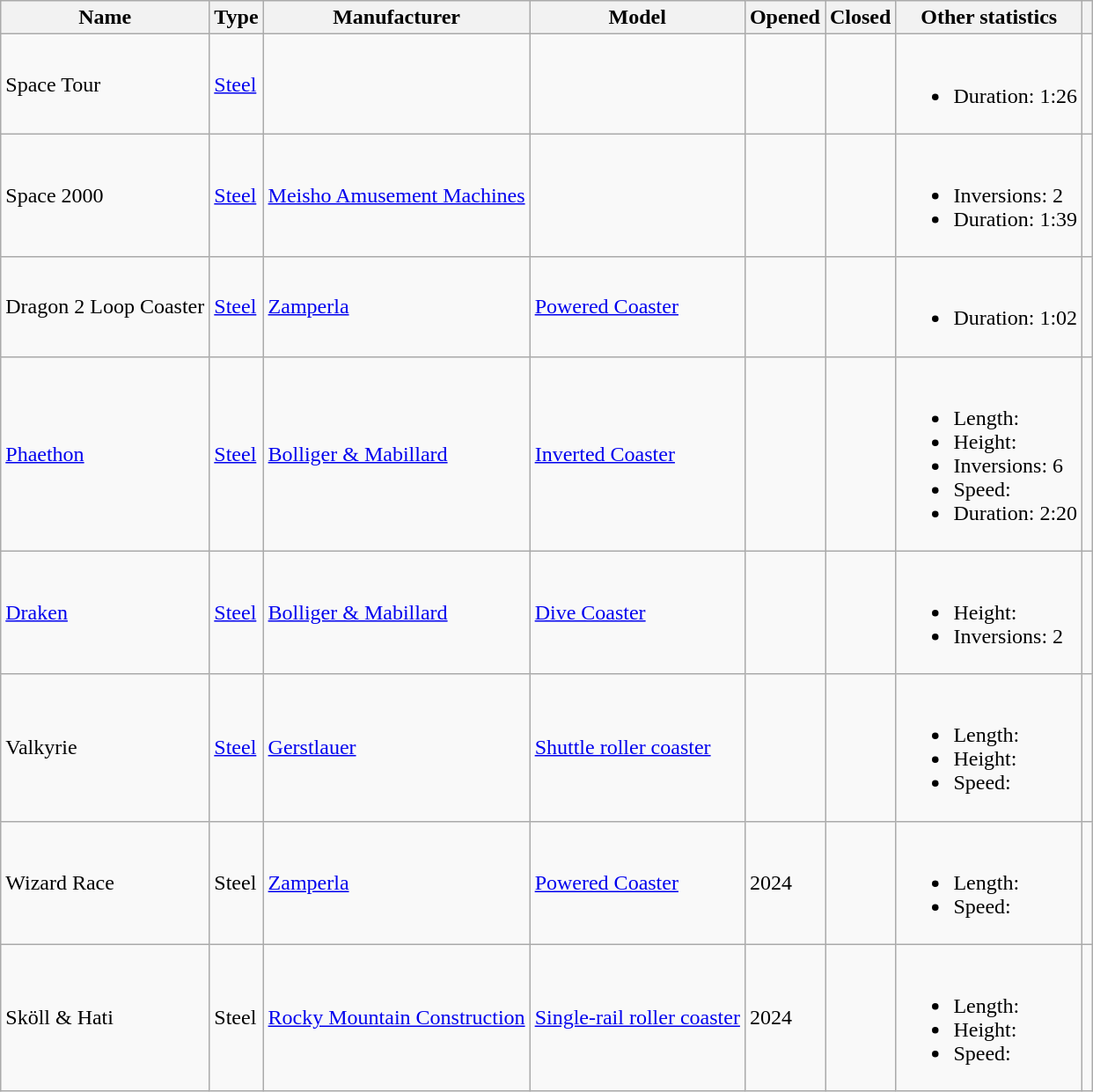<table class="wikitable sortable">
<tr>
<th>Name</th>
<th>Type</th>
<th>Manufacturer</th>
<th>Model</th>
<th>Opened</th>
<th>Closed</th>
<th class="unsortable">Other statistics</th>
<th class="unsortable"></th>
</tr>
<tr>
<td>Space Tour</td>
<td><a href='#'>Steel</a></td>
<td></td>
<td></td>
<td></td>
<td></td>
<td><br><ul><li>Duration: 1:26</li></ul></td>
<td></td>
</tr>
<tr>
<td>Space 2000</td>
<td><a href='#'>Steel</a></td>
<td><a href='#'>Meisho Amusement Machines</a></td>
<td></td>
<td></td>
<td></td>
<td><br><ul><li>Inversions: 2</li><li>Duration: 1:39</li></ul></td>
<td></td>
</tr>
<tr>
<td>Dragon 2 Loop Coaster</td>
<td><a href='#'>Steel</a></td>
<td><a href='#'>Zamperla</a></td>
<td><a href='#'>Powered Coaster</a></td>
<td></td>
<td></td>
<td><br><ul><li>Duration: 1:02</li></ul></td>
<td></td>
</tr>
<tr>
<td><a href='#'>Phaethon</a></td>
<td><a href='#'>Steel</a></td>
<td><a href='#'>Bolliger & Mabillard</a></td>
<td><a href='#'>Inverted Coaster</a></td>
<td></td>
<td></td>
<td><br><ul><li>Length: </li><li>Height: </li><li>Inversions: 6</li><li>Speed: </li><li>Duration: 2:20</li></ul></td>
<td></td>
</tr>
<tr>
<td><a href='#'>Draken</a></td>
<td><a href='#'>Steel</a></td>
<td><a href='#'>Bolliger & Mabillard</a></td>
<td><a href='#'>Dive Coaster</a></td>
<td></td>
<td></td>
<td><br><ul><li>Height: </li><li>Inversions: 2</li></ul></td>
<td></td>
</tr>
<tr>
<td>Valkyrie</td>
<td><a href='#'>Steel</a></td>
<td><a href='#'>Gerstlauer</a></td>
<td><a href='#'>Shuttle roller coaster</a></td>
<td></td>
<td></td>
<td><br><ul><li>Length: </li><li>Height: </li><li>Speed: </li></ul></td>
<td></td>
</tr>
<tr>
<td>Wizard Race</td>
<td>Steel</td>
<td><a href='#'>Zamperla</a></td>
<td><a href='#'>Powered Coaster</a></td>
<td>2024</td>
<td></td>
<td><br><ul><li>Length: </li><li>Speed: </li></ul></td>
<td></td>
</tr>
<tr>
<td>Sköll & Hati</td>
<td>Steel</td>
<td><a href='#'>Rocky Mountain Construction</a></td>
<td><a href='#'>Single-rail roller coaster</a></td>
<td>2024</td>
<td></td>
<td><br><ul><li>Length: </li><li>Height: </li><li>Speed: </li></ul></td>
<td></td>
</tr>
</table>
